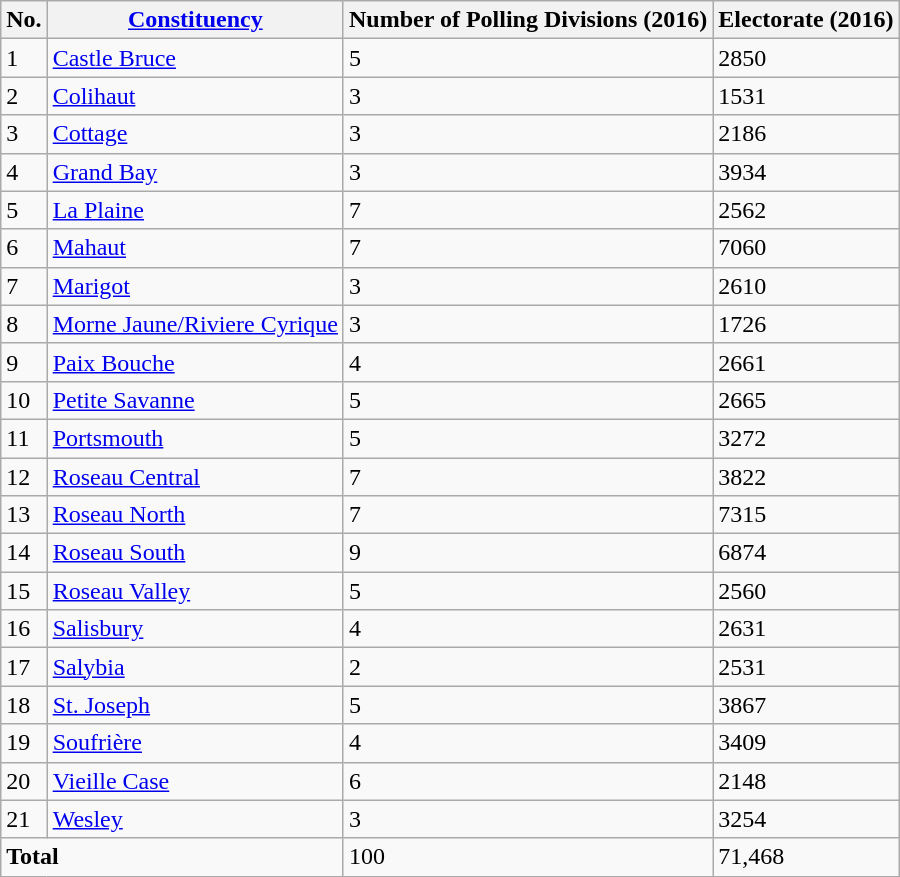<table class="wikitable sortable">
<tr>
<th>No.</th>
<th><a href='#'>Constituency</a></th>
<th>Number of Polling Divisions (2016)</th>
<th>Electorate (2016)</th>
</tr>
<tr>
<td>1</td>
<td><a href='#'>Castle Bruce</a></td>
<td>5</td>
<td>2850</td>
</tr>
<tr>
<td>2</td>
<td><a href='#'>Colihaut</a></td>
<td>3</td>
<td>1531</td>
</tr>
<tr>
<td>3</td>
<td><a href='#'>Cottage</a></td>
<td>3</td>
<td>2186</td>
</tr>
<tr>
<td>4</td>
<td><a href='#'>Grand Bay</a></td>
<td>3</td>
<td>3934</td>
</tr>
<tr>
<td>5</td>
<td><a href='#'>La Plaine</a></td>
<td>7</td>
<td>2562</td>
</tr>
<tr>
<td>6</td>
<td><a href='#'>Mahaut</a></td>
<td>7</td>
<td>7060</td>
</tr>
<tr>
<td>7</td>
<td><a href='#'>Marigot</a></td>
<td>3</td>
<td>2610</td>
</tr>
<tr>
<td>8</td>
<td><a href='#'>Morne Jaune/Riviere Cyrique</a></td>
<td>3</td>
<td>1726</td>
</tr>
<tr>
<td>9</td>
<td><a href='#'>Paix Bouche</a></td>
<td>4</td>
<td>2661</td>
</tr>
<tr>
<td>10</td>
<td><a href='#'>Petite Savanne</a></td>
<td>5</td>
<td>2665</td>
</tr>
<tr>
<td>11</td>
<td><a href='#'>Portsmouth</a></td>
<td>5</td>
<td>3272</td>
</tr>
<tr>
<td>12</td>
<td><a href='#'>Roseau Central</a></td>
<td>7</td>
<td>3822</td>
</tr>
<tr>
<td>13</td>
<td><a href='#'>Roseau North</a></td>
<td>7</td>
<td>7315</td>
</tr>
<tr>
<td>14</td>
<td><a href='#'>Roseau South</a></td>
<td>9</td>
<td>6874</td>
</tr>
<tr>
<td>15</td>
<td><a href='#'>Roseau Valley</a></td>
<td>5</td>
<td>2560</td>
</tr>
<tr>
<td>16</td>
<td><a href='#'>Salisbury</a></td>
<td>4</td>
<td>2631</td>
</tr>
<tr>
<td>17</td>
<td><a href='#'>Salybia</a></td>
<td>2</td>
<td>2531</td>
</tr>
<tr>
<td>18</td>
<td><a href='#'>St. Joseph</a></td>
<td>5</td>
<td>3867</td>
</tr>
<tr>
<td>19</td>
<td><a href='#'>Soufrière</a></td>
<td>4</td>
<td>3409</td>
</tr>
<tr>
<td>20</td>
<td><a href='#'>Vieille Case</a></td>
<td>6</td>
<td>2148</td>
</tr>
<tr>
<td>21</td>
<td><a href='#'>Wesley</a></td>
<td>3</td>
<td>3254</td>
</tr>
<tr>
<td colspan="2"><strong>Total</strong></td>
<td>100</td>
<td>71,468</td>
</tr>
</table>
